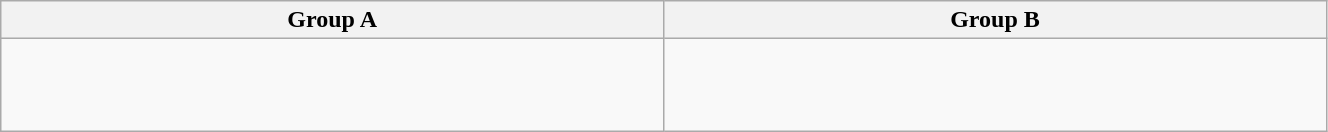<table class="wikitable" style="width:70%;">
<tr>
<th width=25%><strong>Group A</strong></th>
<th width=25%><strong>Group B</strong></th>
</tr>
<tr>
<td valign=top><br><br>
<br>
</td>
<td valign=top><br><br>
<br>
</td>
</tr>
</table>
